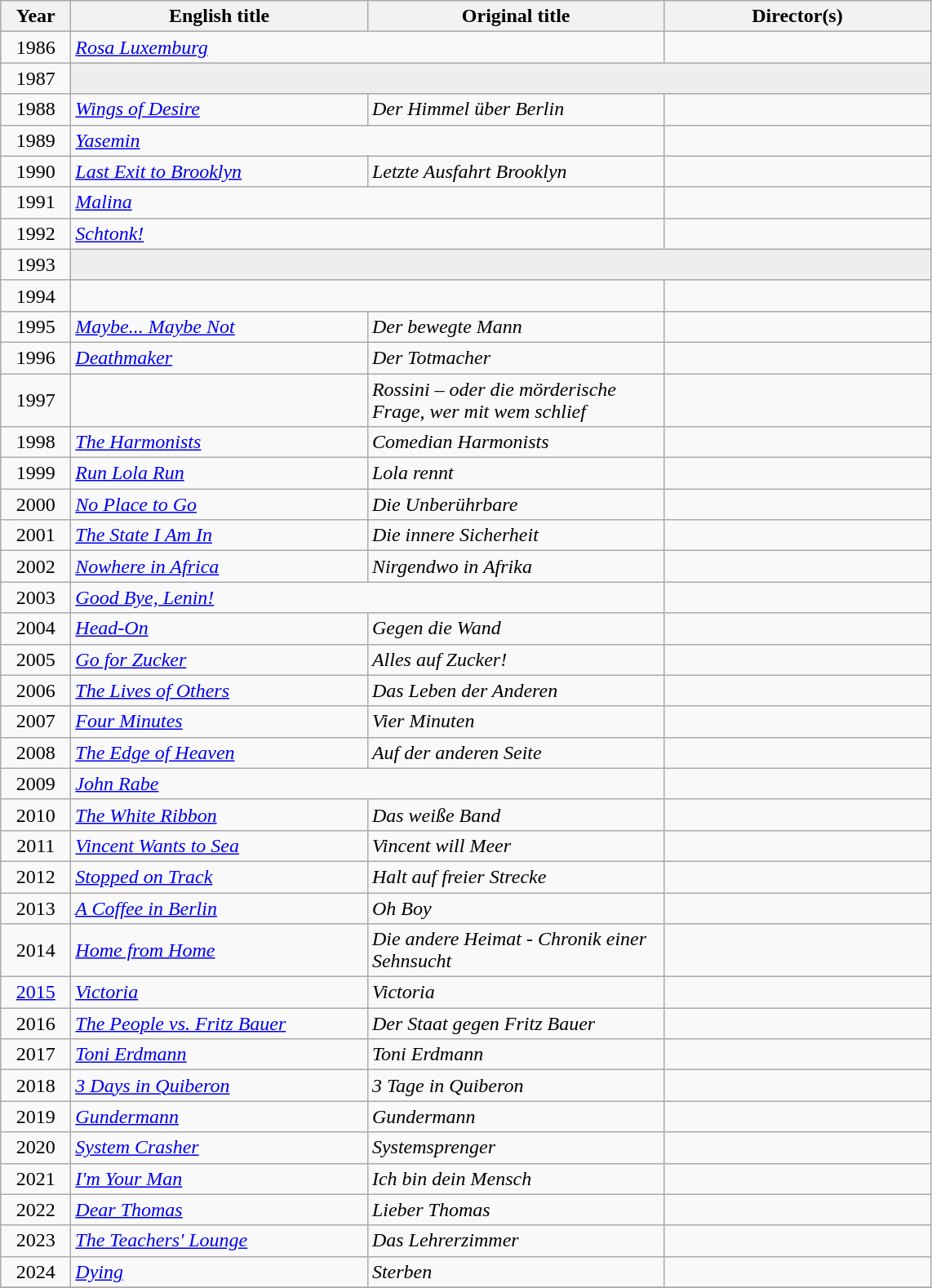<table class="wikitable sortable">
<tr>
<th width="50"><strong>Year</strong></th>
<th width="235"><strong>English title</strong></th>
<th width="235"><strong>Original title</strong></th>
<th width="210"><strong>Director(s)</strong></th>
</tr>
<tr>
<td style="text-align:center;">1986</td>
<td colspan="2"><em><a href='#'>Rosa Luxemburg</a></em></td>
<td></td>
</tr>
<tr>
<td style="text-align:center;">1987</td>
<td colspan="3" bgcolor=#EEEEEE></td>
</tr>
<tr>
<td style="text-align:center;">1988</td>
<td><em><a href='#'>Wings of Desire</a></em></td>
<td><em>Der Himmel über Berlin</em></td>
<td></td>
</tr>
<tr>
<td style="text-align:center;">1989</td>
<td colspan="2"><em><a href='#'>Yasemin</a></em></td>
<td></td>
</tr>
<tr>
<td style="text-align:center;">1990</td>
<td><em><a href='#'>Last Exit to Brooklyn</a></em></td>
<td><em>Letzte Ausfahrt Brooklyn</em></td>
<td></td>
</tr>
<tr>
<td style="text-align:center;">1991</td>
<td colspan="2"><em><a href='#'>Malina</a></em></td>
<td></td>
</tr>
<tr>
<td style="text-align:center;">1992</td>
<td colspan="2"><em><a href='#'>Schtonk!</a></em></td>
<td></td>
</tr>
<tr>
<td style="text-align:center;">1993</td>
<td colspan="3" bgcolor=#EEEEEE></td>
</tr>
<tr>
<td style="text-align:center;">1994</td>
<td colspan="2"><em></em></td>
<td></td>
</tr>
<tr>
<td style="text-align:center;">1995</td>
<td><em><a href='#'>Maybe... Maybe Not</a></em></td>
<td><em>Der bewegte Mann</em></td>
<td></td>
</tr>
<tr>
<td style="text-align:center;">1996</td>
<td><em><a href='#'>Deathmaker</a></em></td>
<td><em>Der Totmacher</em></td>
<td></td>
</tr>
<tr>
<td style="text-align:center;">1997</td>
<td><em></em></td>
<td><em>Rossini – oder die mörderische Frage, wer mit wem schlief</em></td>
<td></td>
</tr>
<tr>
<td style="text-align:center;">1998</td>
<td><em><a href='#'>The Harmonists</a></em></td>
<td><em>Comedian Harmonists</em></td>
<td></td>
</tr>
<tr>
<td style="text-align:center;">1999</td>
<td><em><a href='#'>Run Lola Run</a></em></td>
<td><em>Lola rennt</em></td>
<td></td>
</tr>
<tr>
<td style="text-align:center;">2000</td>
<td><em><a href='#'>No Place to Go</a></em></td>
<td><em>Die Unberührbare</em></td>
<td></td>
</tr>
<tr>
<td style="text-align:center;">2001</td>
<td><em><a href='#'>The State I Am In</a></em></td>
<td><em>Die innere Sicherheit</em></td>
<td></td>
</tr>
<tr>
<td style="text-align:center;">2002</td>
<td><em><a href='#'>Nowhere in Africa</a></em></td>
<td><em>Nirgendwo in Afrika</em></td>
<td></td>
</tr>
<tr>
<td style="text-align:center;">2003</td>
<td colspan="2"><em><a href='#'>Good Bye, Lenin!</a></em></td>
<td></td>
</tr>
<tr>
<td style="text-align:center;">2004</td>
<td><em><a href='#'>Head-On</a></em></td>
<td><em>Gegen die Wand</em></td>
<td></td>
</tr>
<tr>
<td style="text-align:center;">2005</td>
<td><em><a href='#'>Go for Zucker</a></em></td>
<td><em>Alles auf Zucker!</em></td>
<td></td>
</tr>
<tr>
<td style="text-align:center;">2006</td>
<td><em><a href='#'>The Lives of Others</a></em></td>
<td><em>Das Leben der Anderen</em></td>
<td></td>
</tr>
<tr>
<td style="text-align:center;">2007</td>
<td><em><a href='#'>Four Minutes</a></em></td>
<td><em>Vier Minuten</em></td>
<td></td>
</tr>
<tr>
<td style="text-align:center;">2008</td>
<td><em><a href='#'>The Edge of Heaven</a></em></td>
<td><em>Auf der anderen Seite</em></td>
<td></td>
</tr>
<tr>
<td style="text-align:center;">2009</td>
<td colspan="2"><em><a href='#'>John Rabe</a></em></td>
<td></td>
</tr>
<tr>
<td style="text-align:center;">2010</td>
<td><em><a href='#'>The White Ribbon</a></em></td>
<td><em>Das weiße Band</em></td>
<td></td>
</tr>
<tr>
<td style="text-align:center;">2011</td>
<td><em><a href='#'>Vincent Wants to Sea</a></em></td>
<td><em>Vincent will Meer</em></td>
<td></td>
</tr>
<tr>
<td style="text-align:center;">2012</td>
<td><em><a href='#'>Stopped on Track</a></em></td>
<td><em>Halt auf freier Strecke</em></td>
<td></td>
</tr>
<tr>
<td style="text-align:center;">2013</td>
<td><em><a href='#'>A Coffee in Berlin</a></em></td>
<td><em>Oh Boy</em></td>
<td></td>
</tr>
<tr>
<td style="text-align:center;">2014</td>
<td><em><a href='#'>Home from Home</a></em></td>
<td><em>Die andere Heimat - Chronik einer Sehnsucht</em></td>
<td></td>
</tr>
<tr>
<td style="text-align:center;"><a href='#'>2015</a></td>
<td><em><a href='#'>Victoria</a></em></td>
<td><em>Victoria</em></td>
<td></td>
</tr>
<tr>
<td style="text-align:center;">2016</td>
<td><em><a href='#'>The People vs. Fritz Bauer</a></em></td>
<td><em>Der Staat gegen Fritz Bauer</em></td>
<td></td>
</tr>
<tr>
<td style="text-align:center;">2017</td>
<td><em><a href='#'>Toni Erdmann</a></em></td>
<td><em>Toni Erdmann</em></td>
<td></td>
</tr>
<tr>
<td style="text-align:center;">2018</td>
<td><em><a href='#'>3 Days in Quiberon</a></em></td>
<td><em>3 Tage in Quiberon</em></td>
<td></td>
</tr>
<tr>
<td style="text-align:center;">2019</td>
<td><em><a href='#'>Gundermann</a></em></td>
<td><em>Gundermann</em></td>
<td></td>
</tr>
<tr>
<td style="text-align:center;">2020</td>
<td><em><a href='#'>System Crasher</a></em></td>
<td><em>Systemsprenger</em></td>
<td></td>
</tr>
<tr>
<td style="text-align:center;">2021</td>
<td><em><a href='#'>I'm Your Man</a></em></td>
<td><em>Ich bin dein Mensch</em></td>
<td></td>
</tr>
<tr>
<td style="text-align:center;">2022</td>
<td><em><a href='#'>Dear Thomas</a></em></td>
<td><em>Lieber Thomas</em></td>
<td></td>
</tr>
<tr>
<td style="text-align:center;">2023</td>
<td><em><a href='#'>The Teachers' Lounge</a></em></td>
<td><em>Das Lehrerzimmer</em></td>
<td></td>
</tr>
<tr>
<td style="text-align:center;">2024</td>
<td><em><a href='#'>Dying</a></em></td>
<td><em>Sterben</em></td>
<td></td>
</tr>
<tr>
</tr>
</table>
